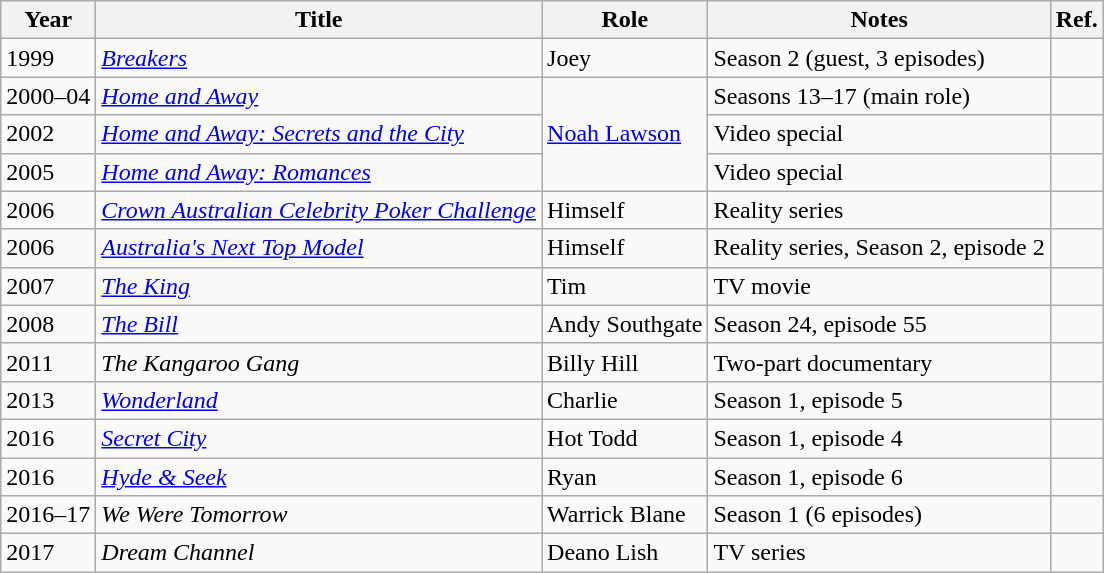<table class="wikitable">
<tr>
<th>Year</th>
<th>Title</th>
<th>Role</th>
<th>Notes</th>
<th>Ref.</th>
</tr>
<tr>
<td>1999</td>
<td><em><a href='#'>Breakers</a></em></td>
<td>Joey</td>
<td>Season 2 (guest, 3 episodes)</td>
<td></td>
</tr>
<tr>
<td>2000–04</td>
<td><em><a href='#'>Home and Away</a></em></td>
<td rowspan="3"><a href='#'>Noah Lawson</a></td>
<td>Seasons 13–17 (main role)</td>
<td></td>
</tr>
<tr>
<td>2002</td>
<td><em><a href='#'>Home and Away: Secrets and the City</a></em></td>
<td>Video special</td>
<td></td>
</tr>
<tr>
<td>2005</td>
<td><em><a href='#'>Home and Away: Romances</a></em></td>
<td>Video special</td>
<td></td>
</tr>
<tr>
<td>2006</td>
<td><em><a href='#'>Crown Australian Celebrity Poker Challenge</a></em></td>
<td>Himself</td>
<td>Reality series</td>
<td></td>
</tr>
<tr>
<td>2006</td>
<td><em><a href='#'>Australia's Next Top Model</a></em></td>
<td>Himself</td>
<td>Reality series, Season 2, episode 2</td>
<td></td>
</tr>
<tr>
<td>2007</td>
<td><em><a href='#'>The King</a></em></td>
<td>Tim</td>
<td>TV movie</td>
<td></td>
</tr>
<tr>
<td>2008</td>
<td><em><a href='#'>The Bill</a></em></td>
<td>Andy Southgate</td>
<td>Season 24, episode 55</td>
<td></td>
</tr>
<tr>
<td>2011</td>
<td><em>The Kangaroo Gang</em></td>
<td>Billy Hill</td>
<td>Two-part documentary</td>
<td></td>
</tr>
<tr>
<td>2013</td>
<td><em><a href='#'>Wonderland</a></em></td>
<td>Charlie</td>
<td>Season 1, episode 5</td>
<td></td>
</tr>
<tr>
<td>2016</td>
<td><em><a href='#'>Secret City</a></em></td>
<td>Hot Todd</td>
<td>Season 1, episode 4</td>
<td></td>
</tr>
<tr>
<td>2016</td>
<td><em><a href='#'>Hyde & Seek</a></em></td>
<td>Ryan</td>
<td>Season 1, episode 6</td>
<td></td>
</tr>
<tr>
<td>2016–17</td>
<td><em>We Were Tomorrow</em></td>
<td>Warrick Blane</td>
<td>Season 1 (6 episodes)</td>
<td></td>
</tr>
<tr>
<td>2017</td>
<td><em>Dream Channel</em></td>
<td>Deano Lish</td>
<td>TV series</td>
<td></td>
</tr>
</table>
